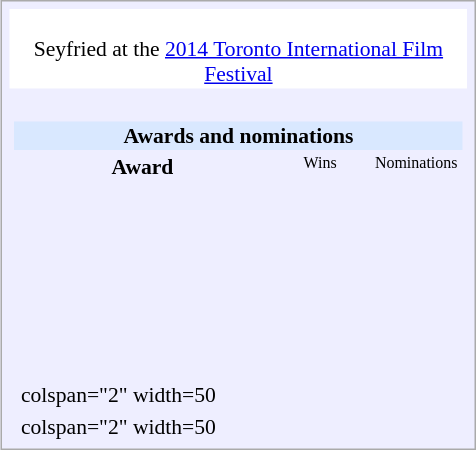<table class="infobox" style="width:22em; text-align:left; font-size:90%; vertical-align:middle; background:#eef;">
<tr style="background:white;">
<td colspan="3" style="text-align:center;"><br>Seyfried at the <a href='#'>2014 Toronto International Film Festival</a></td>
</tr>
<tr>
<td colspan="3"><br><table class="collapsible collapsed" style="width:100%;">
<tr>
<th colspan="3" style="background:#d9e8ff; text-align:center;">Awards and nominations</th>
</tr>
<tr style="background-color#d9e8ff; text-align:center;">
<th style="vertical-align: middle;">Award</th>
<td style="background#cceecc; font-size:8pt;" width="60px">Wins</td>
<td style="background#eecccc; font-size:8pt;" width="60px">Nominations</td>
</tr>
<tr>
<td align=center><br></td>
<td></td>
<td></td>
</tr>
<tr>
<td align=center><br></td>
<td></td>
<td></td>
</tr>
<tr>
<td align=center><br></td>
<td></td>
<td></td>
</tr>
<tr>
<td align=center><br></td>
<td></td>
<td></td>
</tr>
<tr>
<td align=center><br></td>
<td></td>
<td></td>
</tr>
<tr>
<td align=center><br></td>
<td></td>
<td></td>
</tr>
<tr>
</tr>
</table>
</td>
</tr>
<tr style="background-color#d9e8ff">
<td></td>
<td>colspan="2" width=50 </td>
</tr>
<tr>
<td></td>
<td>colspan="2" width=50 </td>
</tr>
</table>
